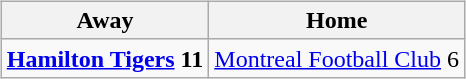<table cellspacing="10">
<tr>
<td valign="top"><br><table class="wikitable">
<tr>
<th>Away</th>
<th>Home</th>
</tr>
<tr>
<td><strong><a href='#'>Hamilton Tigers</a> 11</strong></td>
<td><a href='#'>Montreal Football Club</a> 6</td>
</tr>
</table>
</td>
</tr>
</table>
